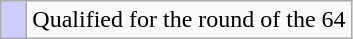<table class=wikitable>
<tr>
<td width=10px style="background-color:#ccccff;"></td>
<td>Qualified for the round of the 64</td>
</tr>
</table>
